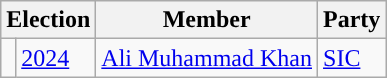<table class="wikitable">
<tr>
<th colspan="2">Election</th>
<th>Member</th>
<th>Party</th>
</tr>
<tr>
<td style="background-color: "></td>
<td><a href='#'>2024</a></td>
<td><a href='#'>Ali Muhammad Khan</a></td>
<td><a href='#'>SIC</a></td>
</tr>
</table>
